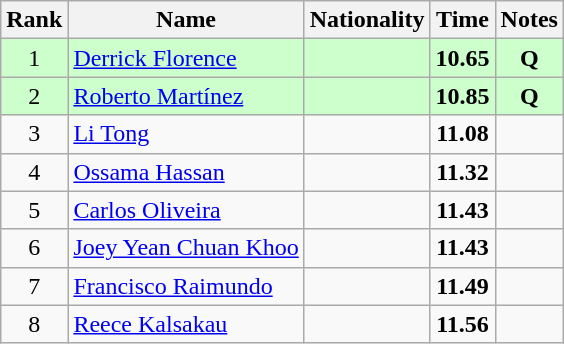<table class="wikitable sortable" style="text-align:center">
<tr>
<th>Rank</th>
<th>Name</th>
<th>Nationality</th>
<th>Time</th>
<th>Notes</th>
</tr>
<tr bgcolor=ccffcc>
<td>1</td>
<td align=left><a href='#'>Derrick Florence</a></td>
<td align=left></td>
<td><strong>10.65</strong></td>
<td><strong>Q</strong></td>
</tr>
<tr bgcolor=ccffcc>
<td>2</td>
<td align=left><a href='#'>Roberto Martínez</a></td>
<td align=left></td>
<td><strong>10.85</strong></td>
<td><strong>Q</strong></td>
</tr>
<tr>
<td>3</td>
<td align=left><a href='#'>Li Tong</a></td>
<td align=left></td>
<td><strong>11.08</strong></td>
<td></td>
</tr>
<tr>
<td>4</td>
<td align=left><a href='#'>Ossama Hassan</a></td>
<td align=left></td>
<td><strong>11.32</strong></td>
<td></td>
</tr>
<tr>
<td>5</td>
<td align=left><a href='#'>Carlos Oliveira</a></td>
<td align=left></td>
<td><strong>11.43</strong></td>
<td></td>
</tr>
<tr>
<td>6</td>
<td align=left><a href='#'>Joey Yean Chuan Khoo</a></td>
<td align=left></td>
<td><strong>11.43</strong></td>
<td></td>
</tr>
<tr>
<td>7</td>
<td align=left><a href='#'>Francisco Raimundo</a></td>
<td align=left></td>
<td><strong>11.49</strong></td>
<td></td>
</tr>
<tr>
<td>8</td>
<td align=left><a href='#'>Reece Kalsakau</a></td>
<td align=left></td>
<td><strong>11.56</strong></td>
<td></td>
</tr>
</table>
